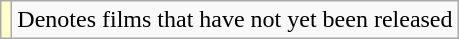<table class="wikitable sortable">
<tr>
<td style="background:#ffc;"></td>
<td>Denotes films that have not yet been released</td>
</tr>
</table>
